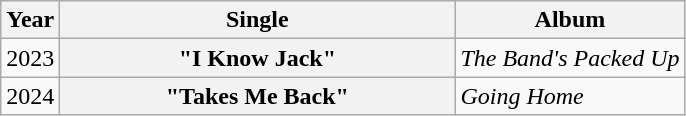<table class="wikitable plainrowheaders" style="text-align:center;">
<tr>
<th style="width:1em;">Year</th>
<th style="width:16em;">Single</th>
<th>Album</th>
</tr>
<tr>
<td>2023</td>
<th scope="row">"I Know Jack"</th>
<td align="left"><em>The Band's Packed Up</em></td>
</tr>
<tr>
<td>2024</td>
<th scope="row">"Takes Me Back"</th>
<td align="left"><em>Going Home</em></td>
</tr>
</table>
